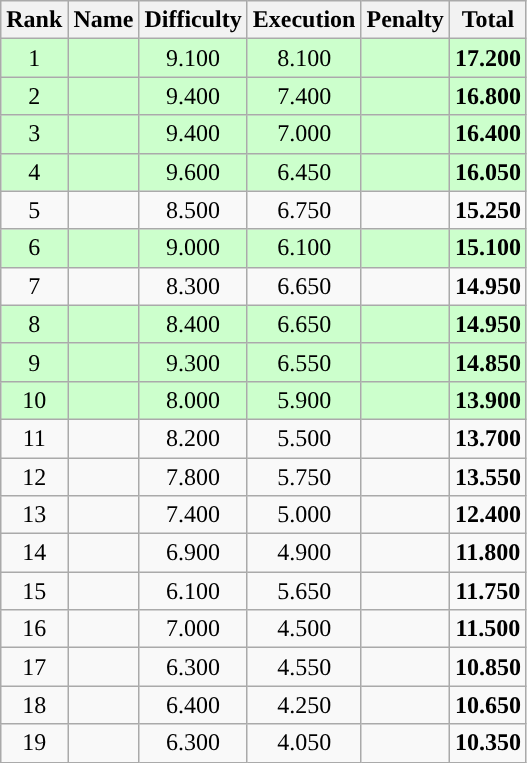<table class="wikitable sortable" style="text-align:center">
<tr>
<th>Rank</th>
<th>Name</th>
<th>Difficulty</th>
<th>Execution</th>
<th>Penalty</th>
<th>Total</th>
</tr>
<tr bgcolor=ccffcc>
<td>1</td>
<td align="left"></td>
<td>9.100</td>
<td>8.100</td>
<td></td>
<td><strong>17.200</strong></td>
</tr>
<tr bgcolor=ccffcc>
<td>2</td>
<td align="left"></td>
<td>9.400</td>
<td>7.400</td>
<td></td>
<td><strong>16.800</strong></td>
</tr>
<tr bgcolor=ccffcc>
<td>3</td>
<td align="left"></td>
<td>9.400</td>
<td>7.000</td>
<td></td>
<td><strong>16.400</strong></td>
</tr>
<tr bgcolor=ccffcc>
<td>4</td>
<td align="left"></td>
<td>9.600</td>
<td>6.450</td>
<td></td>
<td><strong>16.050</strong></td>
</tr>
<tr>
<td>5</td>
<td align="left"></td>
<td>8.500</td>
<td>6.750</td>
<td></td>
<td><strong>15.250</strong></td>
</tr>
<tr bgcolor=ccffcc>
<td>6</td>
<td align="left"></td>
<td>9.000</td>
<td>6.100</td>
<td></td>
<td><strong>15.100</strong></td>
</tr>
<tr>
<td>7</td>
<td align="left"></td>
<td>8.300</td>
<td>6.650</td>
<td></td>
<td><strong>14.950</strong></td>
</tr>
<tr bgcolor=ccffcc>
<td>8</td>
<td align="left"></td>
<td>8.400</td>
<td>6.650</td>
<td></td>
<td><strong>14.950</strong></td>
</tr>
<tr bgcolor=ccffcc>
<td>9</td>
<td align="left"></td>
<td>9.300</td>
<td>6.550</td>
<td></td>
<td><strong>14.850</strong></td>
</tr>
<tr bgcolor=ccffcc>
<td>10</td>
<td align="left"></td>
<td>8.000</td>
<td>5.900</td>
<td></td>
<td><strong>13.900</strong></td>
</tr>
<tr>
<td>11</td>
<td align="left"></td>
<td>8.200</td>
<td>5.500</td>
<td></td>
<td><strong>13.700</strong></td>
</tr>
<tr>
<td>12</td>
<td align="left"></td>
<td>7.800</td>
<td>5.750</td>
<td></td>
<td><strong>13.550</strong></td>
</tr>
<tr>
<td>13</td>
<td align="left"></td>
<td>7.400</td>
<td>5.000</td>
<td></td>
<td><strong>12.400</strong></td>
</tr>
<tr>
<td>14</td>
<td align="left"></td>
<td>6.900</td>
<td>4.900</td>
<td></td>
<td><strong>11.800</strong></td>
</tr>
<tr>
<td>15</td>
<td align="left"></td>
<td>6.100</td>
<td>5.650</td>
<td></td>
<td><strong>11.750</strong></td>
</tr>
<tr>
<td>16</td>
<td align="left"></td>
<td>7.000</td>
<td>4.500</td>
<td></td>
<td><strong>11.500</strong></td>
</tr>
<tr>
<td>17</td>
<td align="left"></td>
<td>6.300</td>
<td>4.550</td>
<td></td>
<td><strong>10.850</strong></td>
</tr>
<tr>
<td>18</td>
<td align="left"></td>
<td>6.400</td>
<td>4.250</td>
<td></td>
<td><strong>10.650</strong></td>
</tr>
<tr>
<td>19</td>
<td align="left"></td>
<td>6.300</td>
<td>4.050</td>
<td></td>
<td><strong>10.350</strong></td>
</tr>
</table>
